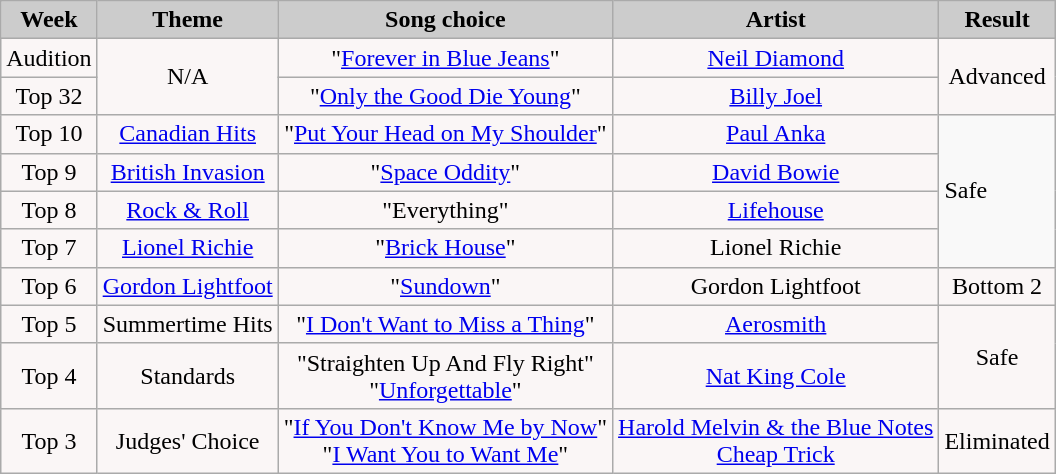<table class="wikitable" style="float:left;">
<tr style="text-align:center; background:#ccc;">
<td scope="col"><strong>Week</strong></td>
<td scope="col"><strong>Theme</strong></td>
<td scope="col"><strong>Song choice</strong></td>
<td scope="col"><strong>Artist</strong></td>
<td scope="col"><strong>Result</strong></td>
</tr>
<tr style="text-align:center; background:#faf6f6;">
<td>Audition</td>
<td rowspan=2>N/A</td>
<td>"<a href='#'>Forever in Blue Jeans</a>"</td>
<td><a href='#'>Neil Diamond</a></td>
<td rowspan=2>Advanced</td>
</tr>
<tr style="text-align:center; background:#faf6f6;">
<td>Top 32</td>
<td>"<a href='#'>Only the Good Die Young</a>"</td>
<td><a href='#'>Billy Joel</a></td>
</tr>
<tr>
<td style="text-align:center; background:#faf6f6;">Top 10</td>
<td style="text-align:center; background:#faf6f6;"><a href='#'>Canadian Hits</a></td>
<td style="text-align:center; background:#faf6f6;">"<a href='#'>Put Your Head on My Shoulder</a>"</td>
<td style="text-align:center; background:#faf6f6;"><a href='#'>Paul Anka</a></td>
<td rowspan=4>Safe</td>
</tr>
<tr>
<td style="text-align:center; background:#faf6f6;">Top 9</td>
<td style="text-align:center; background:#faf6f6;"><a href='#'>British Invasion</a></td>
<td style="text-align:center; background:#faf6f6;">"<a href='#'>Space Oddity</a>"</td>
<td style="text-align:center; background:#faf6f6;"><a href='#'>David Bowie</a></td>
</tr>
<tr>
<td style="text-align:center; background:#faf6f6;">Top 8</td>
<td style="text-align:center; background:#faf6f6;"><a href='#'>Rock & Roll</a></td>
<td style="text-align:center; background:#faf6f6;">"Everything"</td>
<td style="text-align:center; background:#faf6f6;"><a href='#'>Lifehouse</a></td>
</tr>
<tr>
<td style="text-align:center; background:#faf6f6;">Top 7</td>
<td style="text-align:center; background:#faf6f6;"><a href='#'>Lionel Richie</a></td>
<td style="text-align:center; background:#faf6f6;">"<a href='#'>Brick House</a>"</td>
<td style="text-align:center; background:#faf6f6;">Lionel Richie</td>
</tr>
<tr>
<td style="text-align:center; background:#faf6f6;">Top 6</td>
<td style="text-align:center; background:#faf6f6;"><a href='#'>Gordon Lightfoot</a></td>
<td style="text-align:center; background:#faf6f6;">"<a href='#'>Sundown</a>"</td>
<td style="text-align:center; background:#faf6f6;">Gordon Lightfoot</td>
<td style="text-align:center; background:#faf6f6;">Bottom 2</td>
</tr>
<tr style="text-align:center; background:#faf6f6;">
<td>Top 5</td>
<td>Summertime Hits</td>
<td>"<a href='#'>I Don't Want to Miss a Thing</a>"</td>
<td><a href='#'>Aerosmith</a></td>
<td rowspan=2>Safe</td>
</tr>
<tr>
<td style="text-align:center; background:#faf6f6;">Top 4</td>
<td style="text-align:center; background:#faf6f6;">Standards</td>
<td style="text-align:center; background:#faf6f6;">"Straighten Up And Fly Right"<br>"<a href='#'>Unforgettable</a>"</td>
<td style="text-align:center; background:#faf6f6;"><a href='#'>Nat King Cole</a></td>
</tr>
<tr style="text-align:center; background:#faf6f6;">
<td>Top 3</td>
<td>Judges' Choice</td>
<td>"<a href='#'>If You Don't Know Me by Now</a>"<br>"<a href='#'>I Want You to Want Me</a>"</td>
<td><a href='#'>Harold Melvin & the Blue Notes</a><br><a href='#'>Cheap Trick</a></td>
<td>Eliminated</td>
</tr>
</table>
